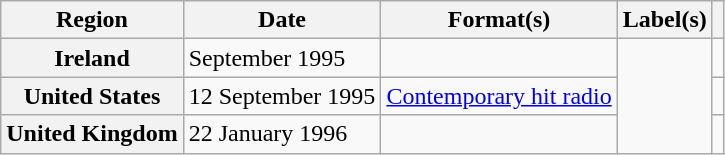<table class="wikitable plainrowheaders">
<tr>
<th scope="col">Region</th>
<th scope="col">Date</th>
<th scope="col">Format(s)</th>
<th scope="col">Label(s)</th>
<th scope="col"></th>
</tr>
<tr>
<th scope="row">Ireland</th>
<td>September 1995</td>
<td></td>
<td rowspan="3"></td>
<td></td>
</tr>
<tr>
<th scope="row">United States</th>
<td>12 September 1995</td>
<td><a href='#'>Contemporary hit radio</a></td>
<td></td>
</tr>
<tr>
<th scope="row">United Kingdom</th>
<td>22 January 1996</td>
<td></td>
<td></td>
</tr>
</table>
